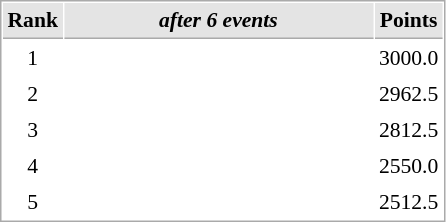<table cellspacing="1" cellpadding="3" style="border:1px solid #aaa; font-size:90%;">
<tr style="background:#e4e4e4;">
<th style="border-bottom:1px solid #aaa; width:10px;">Rank</th>
<th style="border-bottom:1px solid #aaa; width:200px; white-space:nowrap;"><em>after 6 events</em> </th>
<th style="border-bottom:1px solid #aaa; width:20px;">Points</th>
</tr>
<tr>
<td align=center>1</td>
<td></td>
<td align=right>3000.0</td>
</tr>
<tr>
<td align=center>2</td>
<td></td>
<td align=right>2962.5</td>
</tr>
<tr>
<td align=center>3</td>
<td></td>
<td align=right>2812.5</td>
</tr>
<tr>
<td align=center>4</td>
<td></td>
<td align=right>2550.0</td>
</tr>
<tr>
<td align=center>5</td>
<td></td>
<td align=right>2512.5</td>
</tr>
</table>
